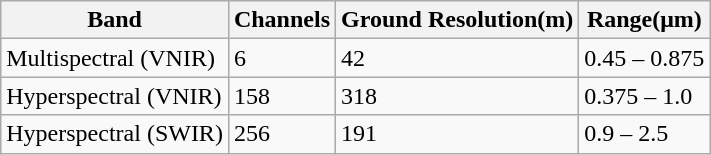<table class="wikitable">
<tr>
<th>Band</th>
<th>Channels</th>
<th>Ground Resolution(m)</th>
<th>Range(μm)</th>
</tr>
<tr>
<td>Multispectral (VNIR)</td>
<td>6</td>
<td>42</td>
<td>0.45 – 0.875</td>
</tr>
<tr>
<td>Hyperspectral (VNIR)</td>
<td>158</td>
<td>318</td>
<td>0.375 – 1.0</td>
</tr>
<tr>
<td>Hyperspectral (SWIR)</td>
<td>256</td>
<td>191</td>
<td>0.9 – 2.5</td>
</tr>
</table>
